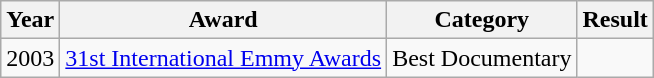<table class="wikitable">
<tr>
<th>Year</th>
<th>Award</th>
<th>Category</th>
<th>Result</th>
</tr>
<tr>
<td>2003</td>
<td><a href='#'>31st International Emmy Awards</a></td>
<td>Best Documentary</td>
<td></td>
</tr>
</table>
